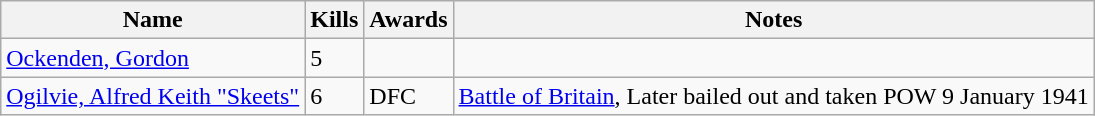<table class=wikitable>
<tr>
<th>Name</th>
<th>Kills</th>
<th>Awards</th>
<th>Notes</th>
</tr>
<tr>
<td><a href='#'>Ockenden, Gordon</a></td>
<td>5</td>
<td></td>
<td></td>
</tr>
<tr>
<td><a href='#'>Ogilvie, Alfred Keith "Skeets"</a></td>
<td>6</td>
<td>DFC</td>
<td><a href='#'>Battle of Britain</a>, Later bailed out and taken POW 9 January 1941</td>
</tr>
</table>
